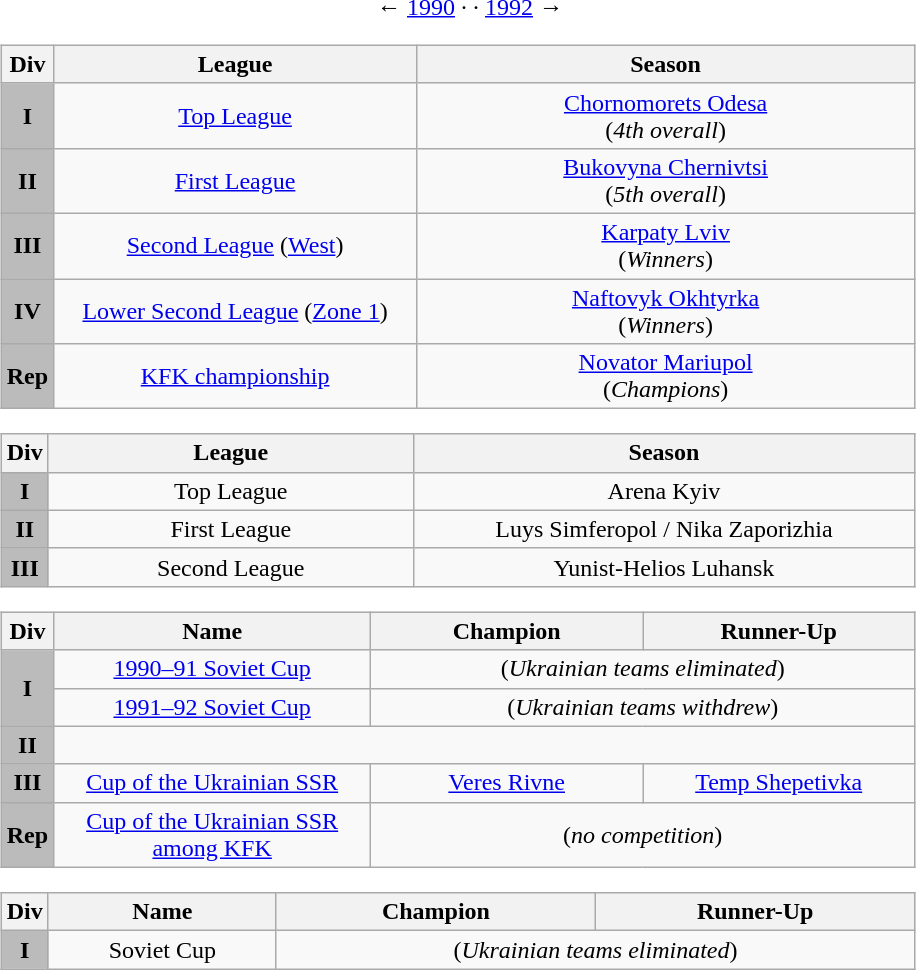<table style="text-align: center; width: 50%; border: 0" align="right">
<tr>
<td align="center"><br>← <a href='#'>1990</a> ·  · <a href='#'>1992</a> →<table class="wikitable" style="text-align: center">
<tr>
<th width="5%">Div</th>
<th width="40%">League</th>
<th width="55%">Season</th>
</tr>
<tr>
<td style="background: #BBBBBB;"><strong>I</strong></td>
<td> <a href='#'>Top League</a></td>
<td><a href='#'>Chornomorets Odesa</a><br>(<em>4th overall</em>)</td>
</tr>
<tr>
<td style="background: #BBBBBB;"><strong>II</strong></td>
<td> <a href='#'>First League</a></td>
<td><a href='#'>Bukovyna Chernivtsi</a><br>(<em>5th overall</em>)</td>
</tr>
<tr>
<td style="background: #BBBBBB;"><strong>III</strong></td>
<td> <a href='#'>Second League</a> (<a href='#'>West</a>)</td>
<td><a href='#'>Karpaty Lviv</a><br>(<em>Winners</em>)</td>
</tr>
<tr>
<td style="background: #BBBBBB;"><strong>IV</strong></td>
<td> <a href='#'>Lower Second League</a> (<a href='#'>Zone 1</a>)</td>
<td><a href='#'>Naftovyk Okhtyrka</a><br>(<em>Winners</em>)</td>
</tr>
<tr>
<td style="background: #BBBBBB;"><strong>Rep</strong></td>
<td> <a href='#'>KFK championship</a></td>
<td><a href='#'>Novator Mariupol</a><br>(<em>Champions</em>)</td>
</tr>
</table>
<table class="wikitable" style="text-align: center">
<tr>
<th width="5%">Div</th>
<th width="40%">League</th>
<th width="55%">Season</th>
</tr>
<tr>
<td style="background: #BBBBBB;"><strong>I</strong></td>
<td> Top League</td>
<td>Arena Kyiv</td>
</tr>
<tr>
<td style="background: #BBBBBB;"><strong>II</strong></td>
<td> First League</td>
<td>Luys Simferopol / Nika Zaporizhia</td>
</tr>
<tr>
<td style="background: #BBBBBB;"><strong>III</strong></td>
<td> Second League</td>
<td>Yunist-Helios Luhansk</td>
</tr>
</table>
<table class="wikitable" style="text-align: center">
<tr>
<th width="5%">Div</th>
<th width="35%">Name</th>
<th width="30%">Champion</th>
<th width="30%">Runner-Up</th>
</tr>
<tr>
<td rowspan=2 style="background: #BBBBBB;"><strong>I</strong></td>
<td><a href='#'>1990–91 Soviet Cup</a></td>
<td colspan=2>(<em>Ukrainian teams eliminated</em>)</td>
</tr>
<tr>
<td><a href='#'>1991–92 Soviet Cup</a></td>
<td colspan=2>(<em>Ukrainian teams withdrew</em>)</td>
</tr>
<tr>
<td style="background: #BBBBBB;"><strong>II</strong></td>
</tr>
<tr>
<td style="background: #BBBBBB;"><strong>III</strong></td>
<td><a href='#'>Cup of the Ukrainian SSR</a></td>
<td><a href='#'>Veres Rivne</a></td>
<td><a href='#'>Temp Shepetivka</a></td>
</tr>
<tr>
<td style="background: #BBBBBB;"><strong>Rep</strong></td>
<td><a href='#'>Cup of the Ukrainian SSR among KFK</a></td>
<td colspan=2>(<em>no competition</em>)</td>
</tr>
</table>
<table class="wikitable" style="text-align: center">
<tr>
<th width="5%">Div</th>
<th width="25%">Name</th>
<th width="35%">Champion</th>
<th width="35%">Runner-Up</th>
</tr>
<tr>
<td style="background: #BBBBBB;"><strong>I</strong></td>
<td>Soviet Cup</td>
<td colspan=2>(<em>Ukrainian teams eliminated</em>)</td>
</tr>
</table>
</td>
</tr>
</table>
